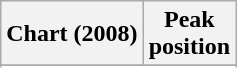<table class="wikitable sortable plainrowheaders" style="text-align:center">
<tr>
<th scope="col">Chart (2008)</th>
<th scope="col">Peak<br> position</th>
</tr>
<tr>
</tr>
<tr>
</tr>
<tr>
</tr>
<tr>
</tr>
</table>
